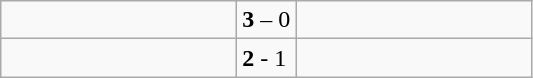<table class="wikitable">
<tr>
<td width=150></td>
<td><strong>3</strong> – 0</td>
<td width=150></td>
</tr>
<tr>
<td></td>
<td><strong>2</strong> - 1</td>
<td></td>
</tr>
</table>
